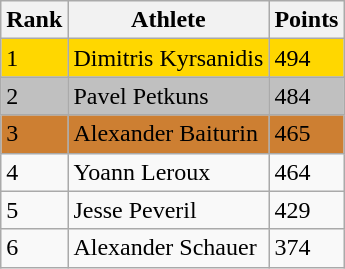<table class="wikitable">
<tr>
<th>Rank</th>
<th>Athlete</th>
<th>Points</th>
</tr>
<tr>
<td style="background:#FFD700">1</td>
<td style="background:#FFD700"> Dimitris Kyrsanidis</td>
<td style="background:#FFD700">494</td>
</tr>
<tr>
<td style="background:#C0C0C0">2</td>
<td style="background:#C0C0C0"> Pavel Petkuns</td>
<td style="background:#C0C0C0">484</td>
</tr>
<tr>
<td style="background:#CD7F32">3</td>
<td style="background:#CD7F32"> Alexander Baiturin</td>
<td style="background:#CD7F32">465</td>
</tr>
<tr>
<td>4</td>
<td> Yoann Leroux</td>
<td>464</td>
</tr>
<tr>
<td>5</td>
<td> Jesse Peveril</td>
<td>429</td>
</tr>
<tr>
<td>6</td>
<td> Alexander Schauer</td>
<td>374</td>
</tr>
</table>
